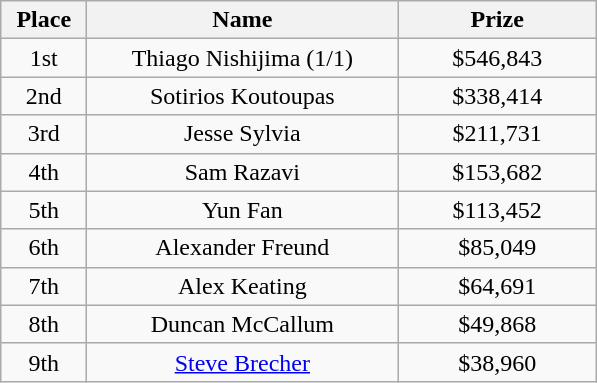<table class="wikitable">
<tr>
<th width="50">Place</th>
<th width="200">Name</th>
<th width="125">Prize</th>
</tr>
<tr>
<td align = "center">1st</td>
<td align = "center">Thiago Nishijima (1/1)</td>
<td align = "center">$546,843</td>
</tr>
<tr>
<td align = "center">2nd</td>
<td align = "center">Sotirios Koutoupas</td>
<td align = "center">$338,414</td>
</tr>
<tr>
<td align = "center">3rd</td>
<td align = "center">Jesse Sylvia</td>
<td align = "center">$211,731</td>
</tr>
<tr>
<td align = "center">4th</td>
<td align = "center">Sam Razavi</td>
<td align = "center">$153,682</td>
</tr>
<tr>
<td align = "center">5th</td>
<td align = "center">Yun Fan</td>
<td align = "center">$113,452</td>
</tr>
<tr>
<td align = "center">6th</td>
<td align = "center">Alexander Freund</td>
<td align = "center">$85,049</td>
</tr>
<tr>
<td align = "center">7th</td>
<td align = "center">Alex Keating</td>
<td align = "center">$64,691</td>
</tr>
<tr>
<td align = "center">8th</td>
<td align = "center">Duncan McCallum</td>
<td align = "center">$49,868</td>
</tr>
<tr>
<td align = "center">9th</td>
<td align = "center"><a href='#'>Steve Brecher</a></td>
<td align = "center">$38,960</td>
</tr>
</table>
